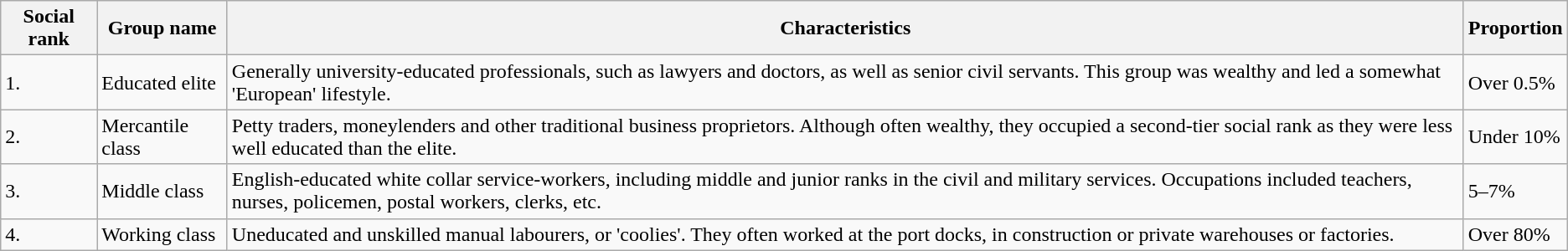<table class="wikitable">
<tr>
<th>Social rank</th>
<th>Group name</th>
<th>Characteristics</th>
<th>Proportion</th>
</tr>
<tr>
<td>1.</td>
<td>Educated elite</td>
<td>Generally university-educated professionals, such as lawyers and doctors, as well as senior civil servants. This group was wealthy and led a somewhat 'European' lifestyle.</td>
<td>Over 0.5%</td>
</tr>
<tr>
<td>2.</td>
<td>Mercantile class</td>
<td>Petty traders, moneylenders and other traditional business proprietors. Although often wealthy, they occupied a second-tier social rank as they were less well educated than the elite.</td>
<td>Under 10%</td>
</tr>
<tr>
<td>3.</td>
<td>Middle class</td>
<td>English-educated white collar service-workers, including middle and junior ranks in the civil and military services. Occupations included teachers, nurses, policemen, postal workers, clerks, etc.</td>
<td>5–7%</td>
</tr>
<tr>
<td>4.</td>
<td>Working class</td>
<td>Uneducated and unskilled manual labourers, or 'coolies'. They often worked at the port docks, in construction or private warehouses or factories.</td>
<td>Over 80%</td>
</tr>
</table>
